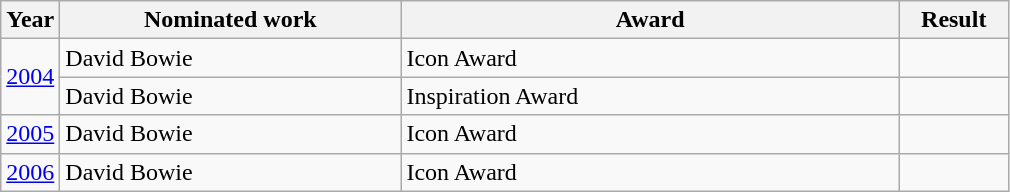<table class="wikitable">
<tr>
<th>Year</th>
<th style="width:220px;">Nominated work</th>
<th style="width:325px;">Award</th>
<th width="65">Result</th>
</tr>
<tr>
<td rowspan="2"><a href='#'>2004</a></td>
<td>David Bowie</td>
<td>Icon Award</td>
<td></td>
</tr>
<tr>
<td>David Bowie</td>
<td>Inspiration Award</td>
<td></td>
</tr>
<tr>
<td><a href='#'>2005</a></td>
<td>David Bowie</td>
<td>Icon Award</td>
<td></td>
</tr>
<tr>
<td><a href='#'>2006</a></td>
<td>David Bowie</td>
<td>Icon Award</td>
<td></td>
</tr>
</table>
